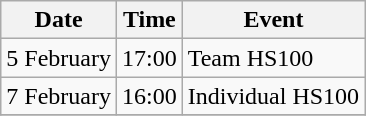<table class="wikitable">
<tr>
<th>Date</th>
<th>Time</th>
<th>Event</th>
</tr>
<tr>
<td>5 February</td>
<td>17:00</td>
<td>Team HS100</td>
</tr>
<tr>
<td>7 February</td>
<td>16:00</td>
<td>Individual HS100</td>
</tr>
<tr>
</tr>
</table>
